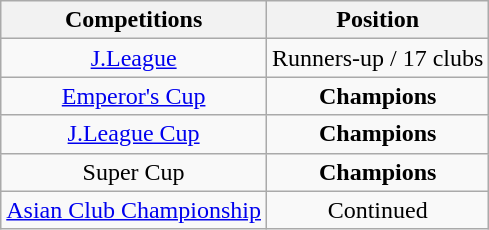<table class="wikitable" style="text-align:center;">
<tr>
<th>Competitions</th>
<th>Position</th>
</tr>
<tr>
<td><a href='#'>J.League</a></td>
<td>Runners-up / 17 clubs</td>
</tr>
<tr>
<td><a href='#'>Emperor's Cup</a></td>
<td><strong>Champions</strong></td>
</tr>
<tr>
<td><a href='#'>J.League Cup</a></td>
<td><strong>Champions</strong></td>
</tr>
<tr>
<td>Super Cup</td>
<td><strong>Champions</strong></td>
</tr>
<tr>
<td><a href='#'>Asian Club Championship</a></td>
<td>Continued</td>
</tr>
</table>
